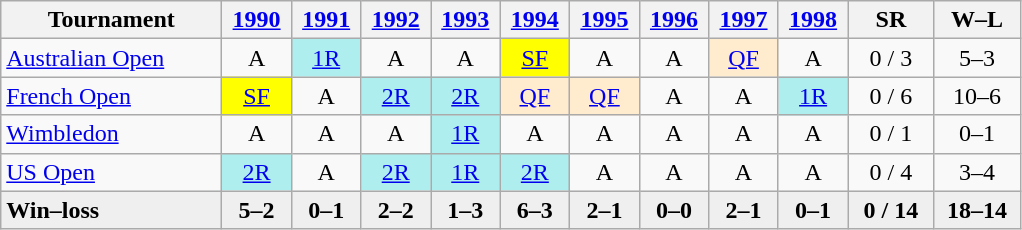<table class=wikitable style=text-align:center>
<tr>
<th width=140>Tournament</th>
<th width=39><a href='#'>1990</a></th>
<th width=39><a href='#'>1991</a></th>
<th width=39><a href='#'>1992</a></th>
<th width=39><a href='#'>1993</a></th>
<th width=39><a href='#'>1994</a></th>
<th width=39><a href='#'>1995</a></th>
<th width=39><a href='#'>1996</a></th>
<th width=39><a href='#'>1997</a></th>
<th width=39><a href='#'>1998</a></th>
<th width=50>SR</th>
<th width=50>W–L</th>
</tr>
<tr>
<td align=left><a href='#'>Australian Open</a></td>
<td>A</td>
<td bgcolor=afeeee><a href='#'>1R</a></td>
<td>A</td>
<td>A</td>
<td bgcolor=yellow><a href='#'>SF</a></td>
<td>A</td>
<td>A</td>
<td bgcolor=ffebcd><a href='#'>QF</a></td>
<td>A</td>
<td>0 / 3</td>
<td>5–3</td>
</tr>
<tr>
<td align=left><a href='#'>French Open</a></td>
<td bgcolor=yellow><a href='#'>SF</a></td>
<td>A</td>
<td bgcolor=afeeee><a href='#'>2R</a></td>
<td bgcolor=afeeee><a href='#'>2R</a></td>
<td bgcolor=ffebcd><a href='#'>QF</a></td>
<td bgcolor=ffebcd><a href='#'>QF</a></td>
<td>A</td>
<td>A</td>
<td bgcolor=afeeee><a href='#'>1R</a></td>
<td>0 / 6</td>
<td>10–6</td>
</tr>
<tr>
<td align=left><a href='#'>Wimbledon</a></td>
<td>A</td>
<td>A</td>
<td>A</td>
<td bgcolor=afeeee><a href='#'>1R</a></td>
<td>A</td>
<td>A</td>
<td>A</td>
<td>A</td>
<td>A</td>
<td>0 / 1</td>
<td>0–1</td>
</tr>
<tr>
<td align=left><a href='#'>US Open</a></td>
<td bgcolor=afeeee><a href='#'>2R</a></td>
<td>A</td>
<td bgcolor=afeeee><a href='#'>2R</a></td>
<td bgcolor=afeeee><a href='#'>1R</a></td>
<td bgcolor=afeeee><a href='#'>2R</a></td>
<td>A</td>
<td>A</td>
<td>A</td>
<td>A</td>
<td>0 / 4</td>
<td>3–4</td>
</tr>
<tr style="font-weight:bold; background:#efefef;">
<td style=text-align:left>Win–loss</td>
<td>5–2</td>
<td>0–1</td>
<td>2–2</td>
<td>1–3</td>
<td>6–3</td>
<td>2–1</td>
<td>0–0</td>
<td>2–1</td>
<td>0–1</td>
<td>0 / 14</td>
<td>18–14</td>
</tr>
</table>
